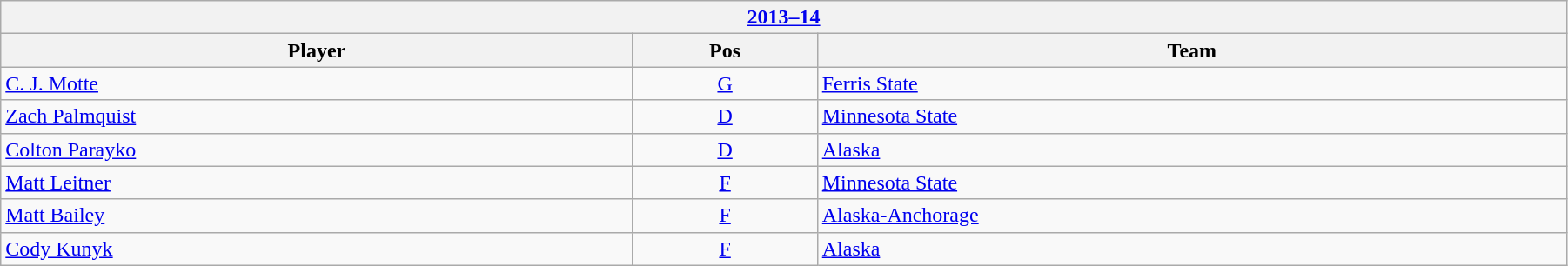<table class="wikitable" width=95%>
<tr>
<th colspan=3><a href='#'>2013–14</a></th>
</tr>
<tr>
<th>Player</th>
<th>Pos</th>
<th>Team</th>
</tr>
<tr>
<td><a href='#'>C. J. Motte</a></td>
<td align=center><a href='#'>G</a></td>
<td><a href='#'>Ferris State</a></td>
</tr>
<tr>
<td><a href='#'>Zach Palmquist</a></td>
<td align=center><a href='#'>D</a></td>
<td><a href='#'>Minnesota State</a></td>
</tr>
<tr>
<td><a href='#'>Colton Parayko</a></td>
<td align=center><a href='#'>D</a></td>
<td><a href='#'>Alaska</a></td>
</tr>
<tr>
<td><a href='#'>Matt Leitner</a></td>
<td align=center><a href='#'>F</a></td>
<td><a href='#'>Minnesota State</a></td>
</tr>
<tr>
<td><a href='#'>Matt Bailey</a></td>
<td align=center><a href='#'>F</a></td>
<td><a href='#'>Alaska-Anchorage</a></td>
</tr>
<tr>
<td><a href='#'>Cody Kunyk</a></td>
<td align=center><a href='#'>F</a></td>
<td><a href='#'>Alaska</a></td>
</tr>
</table>
